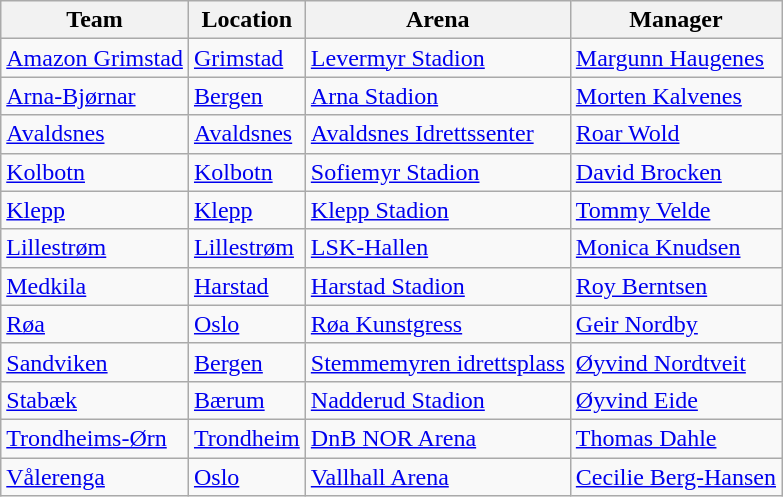<table class="wikitable sortable" border="1">
<tr>
<th>Team</th>
<th>Location</th>
<th>Arena</th>
<th>Manager</th>
</tr>
<tr>
<td><a href='#'>Amazon Grimstad</a></td>
<td><a href='#'>Grimstad</a></td>
<td><a href='#'>Levermyr Stadion</a></td>
<td><a href='#'>Margunn Haugenes</a></td>
</tr>
<tr>
<td><a href='#'>Arna-Bjørnar</a></td>
<td><a href='#'>Bergen</a></td>
<td><a href='#'>Arna Stadion</a></td>
<td><a href='#'>Morten Kalvenes</a></td>
</tr>
<tr>
<td><a href='#'>Avaldsnes</a></td>
<td><a href='#'>Avaldsnes</a></td>
<td><a href='#'>Avaldsnes Idrettssenter</a></td>
<td><a href='#'>Roar Wold</a></td>
</tr>
<tr>
<td><a href='#'>Kolbotn</a></td>
<td><a href='#'>Kolbotn</a></td>
<td><a href='#'>Sofiemyr Stadion</a></td>
<td><a href='#'>David Brocken</a></td>
</tr>
<tr>
<td><a href='#'>Klepp</a></td>
<td><a href='#'>Klepp</a></td>
<td><a href='#'>Klepp Stadion</a></td>
<td><a href='#'>Tommy Velde</a></td>
</tr>
<tr>
<td><a href='#'>Lillestrøm</a></td>
<td><a href='#'>Lillestrøm</a></td>
<td><a href='#'>LSK-Hallen</a></td>
<td><a href='#'>Monica Knudsen</a></td>
</tr>
<tr>
<td><a href='#'>Medkila</a></td>
<td><a href='#'>Harstad</a></td>
<td><a href='#'>Harstad Stadion</a></td>
<td><a href='#'>Roy Berntsen</a></td>
</tr>
<tr>
<td><a href='#'>Røa</a></td>
<td><a href='#'>Oslo</a></td>
<td><a href='#'>Røa Kunstgress</a></td>
<td><a href='#'>Geir Nordby</a></td>
</tr>
<tr>
<td><a href='#'>Sandviken</a></td>
<td><a href='#'>Bergen</a></td>
<td><a href='#'>Stemmemyren idrettsplass</a></td>
<td><a href='#'>Øyvind Nordtveit</a></td>
</tr>
<tr>
<td><a href='#'>Stabæk</a></td>
<td><a href='#'>Bærum</a></td>
<td><a href='#'>Nadderud Stadion</a></td>
<td><a href='#'>Øyvind Eide</a></td>
</tr>
<tr>
<td><a href='#'>Trondheims-Ørn</a></td>
<td><a href='#'>Trondheim</a></td>
<td><a href='#'>DnB NOR Arena</a></td>
<td><a href='#'>Thomas Dahle</a></td>
</tr>
<tr>
<td><a href='#'>Vålerenga</a></td>
<td><a href='#'>Oslo</a></td>
<td><a href='#'>Vallhall Arena</a></td>
<td><a href='#'>Cecilie Berg-Hansen</a></td>
</tr>
</table>
